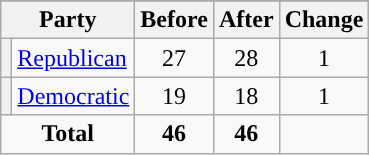<table class="wikitable" style="text-align:center;">
<tr>
</tr>
<tr>
<th colspan=2>Party</th>
<th>Before</th>
<th>After</th>
<th>Change</th>
</tr>
<tr>
<th style="background-color:"></th>
<td style="text-align:left;"><a href='#'>Republican</a></td>
<td>27</td>
<td>28</td>
<td> 1</td>
</tr>
<tr>
<th style="background-color:"></th>
<td style="text-align:left;"><a href='#'>Democratic</a></td>
<td>19</td>
<td>18</td>
<td> 1</td>
</tr>
<tr>
<td colspan=2><strong>Total</strong></td>
<td><strong>46</strong></td>
<td><strong>46</strong></td>
<td></td>
</tr>
</table>
